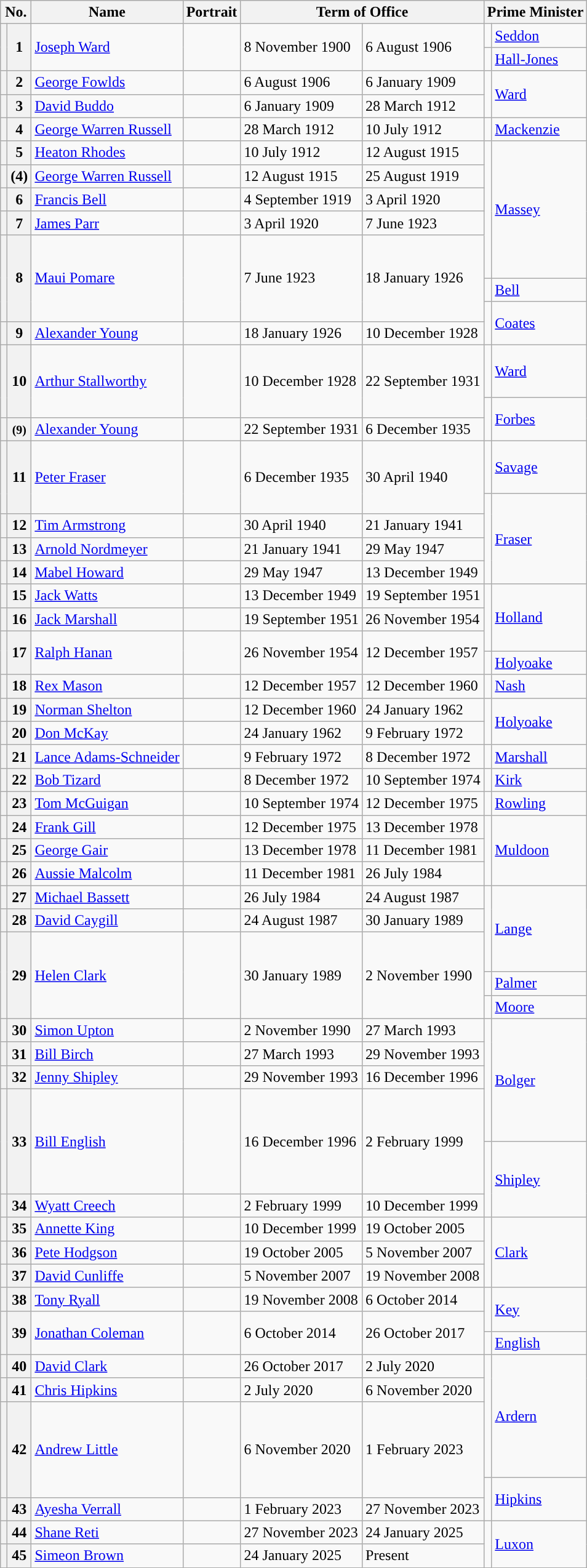<table class="wikitable">
<tr>
<th colspan=2>No.</th>
<th>Name</th>
<th>Portrait</th>
<th colspan=2>Term of Office</th>
<th colspan=2>Prime Minister</th>
</tr>
<tr>
<th rowspan=2 style="color:inherit;background:"></th>
<th rowspan=2>1</th>
<td rowspan=2><a href='#'>Joseph Ward</a></td>
<td rowspan=2></td>
<td rowspan=2>8 November 1900</td>
<td rowspan=2>6 August 1906</td>
<td width=1 style="color:inherit;background:"></td>
<td><a href='#'>Seddon</a></td>
</tr>
<tr>
<td style="color:inherit;background:"></td>
<td><a href='#'>Hall-Jones</a></td>
</tr>
<tr>
<th style="color:inherit;background:"></th>
<th>2</th>
<td><a href='#'>George Fowlds</a></td>
<td></td>
<td>6 August 1906</td>
<td>6 January 1909</td>
<td rowspan=2 style="color:inherit;background:"></td>
<td rowspan=2><a href='#'>Ward</a></td>
</tr>
<tr>
<th style="color:inherit;background:"></th>
<th>3</th>
<td><a href='#'>David Buddo</a></td>
<td></td>
<td>6 January 1909</td>
<td>28 March 1912</td>
</tr>
<tr>
<th style="color:inherit;background:"></th>
<th>4</th>
<td><a href='#'>George Warren Russell</a></td>
<td></td>
<td>28 March 1912</td>
<td>10 July 1912</td>
<td style="color:inherit;background:"></td>
<td><a href='#'>Mackenzie</a></td>
</tr>
<tr>
<th style="color:inherit;background:"></th>
<th>5</th>
<td><a href='#'>Heaton Rhodes</a></td>
<td></td>
<td>10 July 1912</td>
<td>12 August 1915</td>
<td rowspan=4 style="border-bottom:solid 0 grey; background:"></td>
<td rowspan=5><a href='#'>Massey</a></td>
</tr>
<tr>
<th style="color:inherit;background:"></th>
<th>(4)</th>
<td><a href='#'>George Warren Russell</a></td>
<td></td>
<td>12 August 1915</td>
<td>25 August 1919</td>
</tr>
<tr>
<th style="color:inherit;background:"></th>
<th>6</th>
<td><a href='#'>Francis Bell</a></td>
<td></td>
<td>4 September 1919</td>
<td>3 April 1920</td>
</tr>
<tr>
<th style="color:inherit;background:"></th>
<th>7</th>
<td><a href='#'>James Parr</a></td>
<td></td>
<td>3 April 1920</td>
<td>7 June 1923</td>
</tr>
<tr>
<th rowspan=3 style="color:inherit;background:"></th>
<th rowspan=3>8</th>
<td rowspan=3><a href='#'>Maui Pomare</a></td>
<td rowspan=3></td>
<td rowspan=3>7 June 1923</td>
<td rowspan=3>18 January 1926</td>
<td height=40 style="border-top:solid 0 grey; background:"></td>
</tr>
<tr>
<td height=15 style="color:inherit;background:"></td>
<td><a href='#'>Bell</a></td>
</tr>
<tr>
<td height=15 style="border-bottom:solid 0 grey; background:"></td>
<td rowspan=2><a href='#'>Coates</a></td>
</tr>
<tr>
<th style="color:inherit;background:"></th>
<th>9</th>
<td><a href='#'>Alexander Young</a></td>
<td></td>
<td>18 January 1926</td>
<td>10 December 1928</td>
<td style="border-top:solid 0 grey; background:"></td>
</tr>
<tr>
<th height=50 style="border-bottom:solid 0 grey; background:"></th>
<th rowspan=2>10</th>
<td rowspan=2><a href='#'>Arthur Stallworthy</a></td>
<td rowspan=2></td>
<td rowspan=2>10 December 1928</td>
<td rowspan=2>22 September 1931</td>
<td style="color:inherit;background:"></td>
<td><a href='#'>Ward</a></td>
</tr>
<tr>
<th height=15 style="border-top:solid 0 grey; background:"></th>
<td style="border-bottom:solid 0 grey; background:"></td>
<td rowspan=2><a href='#'>Forbes</a></td>
</tr>
<tr>
<th style="color:inherit;background:"></th>
<th><small>(9)</small></th>
<td><a href='#'>Alexander Young</a></td>
<td></td>
<td>22 September 1931</td>
<td>6 December 1935</td>
<td style="border-top:solid 0 grey; background:"></td>
</tr>
<tr>
<th height=50 style="border-bottom:solid 0 grey; background:"></th>
<th rowspan=2>11</th>
<td rowspan=2><a href='#'>Peter Fraser</a></td>
<td rowspan=2></td>
<td rowspan=2>6 December 1935</td>
<td rowspan=2>30 April 1940</td>
<td style="color:inherit;background:"></td>
<td><a href='#'>Savage</a></td>
</tr>
<tr>
<th height=15 style="border-top:solid 0 grey; background:"></th>
<td style="border-bottom:solid 0 grey; background:"></td>
<td rowspan=4><a href='#'>Fraser</a></td>
</tr>
<tr>
<th style="color:inherit;background:"></th>
<th>12</th>
<td><a href='#'>Tim Armstrong</a></td>
<td></td>
<td>30 April 1940</td>
<td>21 January 1941</td>
<td rowspan=3 style="border-top:solid 0 grey; background:"></td>
</tr>
<tr>
<th style="color:inherit;background:"></th>
<th>13</th>
<td><a href='#'>Arnold Nordmeyer</a></td>
<td></td>
<td>21 January 1941</td>
<td>29 May 1947</td>
</tr>
<tr>
<th style="color:inherit;background:"></th>
<th>14</th>
<td><a href='#'>Mabel Howard</a></td>
<td></td>
<td>29 May 1947</td>
<td>13 December 1949</td>
</tr>
<tr>
<th style="color:inherit;background:"></th>
<th>15</th>
<td><a href='#'>Jack Watts</a></td>
<td></td>
<td>13 December 1949</td>
<td>19 September 1951</td>
<td rowspan=2 style="border-bottom:solid 0 grey; background:"></td>
<td rowspan=3><a href='#'>Holland</a></td>
</tr>
<tr>
<th style="color:inherit;background:"></th>
<th>16</th>
<td><a href='#'>Jack Marshall</a></td>
<td></td>
<td>19 September 1951</td>
<td>26 November 1954</td>
</tr>
<tr>
<th rowspan=2 style="color:inherit;background:"></th>
<th rowspan=2>17</th>
<td rowspan=2><a href='#'>Ralph Hanan</a></td>
<td rowspan=2></td>
<td rowspan=2>26 November 1954</td>
<td rowspan=2>12 December 1957</td>
<td height=15 style="border-top:solid 0 grey; background:"></td>
</tr>
<tr>
<td height=15 style="color:inherit;background:"></td>
<td><a href='#'>Holyoake</a></td>
</tr>
<tr>
<th style="color:inherit;background:"></th>
<th>18</th>
<td><a href='#'>Rex Mason</a></td>
<td></td>
<td>12 December 1957</td>
<td>12 December 1960</td>
<td style="color:inherit;background:"></td>
<td><a href='#'>Nash</a></td>
</tr>
<tr>
<th style="color:inherit;background:"></th>
<th>19</th>
<td><a href='#'>Norman Shelton</a></td>
<td></td>
<td>12 December 1960</td>
<td>24 January 1962</td>
<td rowspan=2 style="color:inherit;background:"></td>
<td rowspan=2><a href='#'>Holyoake</a></td>
</tr>
<tr>
<th style="color:inherit;background:"></th>
<th>20</th>
<td><a href='#'>Don McKay</a></td>
<td></td>
<td>24 January 1962</td>
<td>9 February 1972</td>
</tr>
<tr>
<th style="color:inherit;background:"></th>
<th>21</th>
<td><a href='#'>Lance Adams-Schneider</a></td>
<td></td>
<td>9 February 1972</td>
<td>8 December 1972</td>
<td style="color:inherit;background:"></td>
<td><a href='#'>Marshall</a></td>
</tr>
<tr>
<th style="color:inherit;background:"></th>
<th>22</th>
<td><a href='#'>Bob Tizard</a></td>
<td></td>
<td>8 December 1972</td>
<td>10 September 1974</td>
<td style="color:inherit;background:"></td>
<td><a href='#'>Kirk</a></td>
</tr>
<tr>
<th style="color:inherit;background:"></th>
<th>23</th>
<td><a href='#'>Tom McGuigan</a></td>
<td></td>
<td>10 September 1974</td>
<td>12 December 1975</td>
<td style="color:inherit;background:"></td>
<td><a href='#'>Rowling</a></td>
</tr>
<tr>
<th style="color:inherit;background:"></th>
<th>24</th>
<td><a href='#'>Frank Gill</a></td>
<td></td>
<td>12 December 1975</td>
<td>13 December 1978</td>
<td rowspan=3 style="color:inherit;background:"></td>
<td rowspan=3><a href='#'>Muldoon</a></td>
</tr>
<tr>
<th style="color:inherit;background:"></th>
<th>25</th>
<td><a href='#'>George Gair</a></td>
<td></td>
<td>13 December 1978</td>
<td>11 December 1981</td>
</tr>
<tr>
<th style="color:inherit;background:"></th>
<th>26</th>
<td><a href='#'>Aussie Malcolm</a></td>
<td></td>
<td>11 December 1981</td>
<td>26 July 1984</td>
</tr>
<tr>
<th style="color:inherit;background:"></th>
<th>27</th>
<td><a href='#'>Michael Bassett</a></td>
<td></td>
<td>26 July 1984</td>
<td>24 August 1987</td>
<td rowspan=2 style="border-bottom:solid 0 grey; background:"></td>
<td rowspan=3><a href='#'>Lange</a></td>
</tr>
<tr>
<th style="color:inherit;background:"></th>
<th>28</th>
<td><a href='#'>David Caygill</a></td>
<td></td>
<td>24 August 1987</td>
<td>30 January 1989</td>
</tr>
<tr>
<th rowspan=3 style="color:inherit;background:"></th>
<th rowspan=3>29</th>
<td rowspan=3><a href='#'>Helen Clark</a></td>
<td rowspan=3></td>
<td rowspan=3>30 January 1989</td>
<td rowspan=3>2 November 1990</td>
<td height=36 style="border-top:solid 0 grey; background:"></td>
</tr>
<tr>
<td style="color:inherit;background:"></td>
<td><a href='#'>Palmer</a></td>
</tr>
<tr>
<td style="color:inherit;background:"></td>
<td><a href='#'>Moore</a></td>
</tr>
<tr>
<th style="color:inherit;background:"></th>
<th>30</th>
<td><a href='#'>Simon Upton</a></td>
<td></td>
<td>2 November 1990</td>
<td>27 March 1993</td>
<td rowspan="4" style="color:inherit;background:"></td>
<td rowspan="4"><a href='#'>Bolger</a></td>
</tr>
<tr>
<th style="color:inherit;background:"></th>
<th>31</th>
<td><a href='#'>Bill Birch</a></td>
<td></td>
<td>27 March 1993</td>
<td>29 November 1993</td>
</tr>
<tr>
<th style="color:inherit;background:"></th>
<th>32</th>
<td><a href='#'>Jenny Shipley</a></td>
<td></td>
<td>29 November 1993</td>
<td>16 December 1996</td>
</tr>
<tr>
<th height=50 style="border-bottom:solid 0 grey; background:"></th>
<th rowspan="2">33</th>
<td rowspan="2"><a href='#'>Bill English</a></td>
<td rowspan="2"></td>
<td rowspan="2">16 December 1996</td>
<td rowspan="2">2 February 1999</td>
</tr>
<tr>
<th height=50 style="border-top:solid 0 grey; background:"></th>
<td rowspan="2" style="color:inherit;background:"></td>
<td rowspan="2"><a href='#'>Shipley</a></td>
</tr>
<tr>
<th style="color:inherit;background:"></th>
<th>34</th>
<td><a href='#'>Wyatt Creech</a></td>
<td></td>
<td>2 February 1999</td>
<td>10 December 1999</td>
</tr>
<tr>
<th style="color:inherit;background:"></th>
<th>35</th>
<td><a href='#'>Annette King</a></td>
<td></td>
<td>10 December 1999</td>
<td>19 October 2005</td>
<td rowspan=3 style="color:inherit;background:"></td>
<td rowspan=3><a href='#'>Clark</a></td>
</tr>
<tr>
<th style="color:inherit;background:"></th>
<th>36</th>
<td><a href='#'>Pete Hodgson</a></td>
<td></td>
<td>19 October 2005</td>
<td>5 November 2007</td>
</tr>
<tr>
<th style="color:inherit;background:"></th>
<th>37</th>
<td><a href='#'>David Cunliffe</a></td>
<td></td>
<td>5 November 2007</td>
<td>19 November 2008</td>
</tr>
<tr>
<th style="color:inherit;background:"></th>
<th>38</th>
<td><a href='#'>Tony Ryall</a></td>
<td></td>
<td>19 November 2008</td>
<td>6 October 2014</td>
<td rowspan="2" style="color:inherit;background:"></td>
<td rowspan="2"><a href='#'>Key</a></td>
</tr>
<tr>
<th height=15 style="border-bottom:solid 0 grey; background:"></th>
<th rowspan="2">39</th>
<td rowspan="2"><a href='#'>Jonathan Coleman</a></td>
<td rowspan="2"></td>
<td rowspan="2">6 October 2014</td>
<td rowspan="2">26 October 2017</td>
</tr>
<tr>
<th height=15 style="border-top:solid 0 grey; background:"></th>
<td style="color:inherit;background:"></td>
<td><a href='#'>English</a></td>
</tr>
<tr>
<th style="color:inherit;background:"></th>
<th>40</th>
<td><a href='#'>David Clark</a></td>
<td></td>
<td>26 October 2017</td>
<td>2 July 2020</td>
<td rowspan=3 style="color:inherit;background:"></td>
<td rowspan=3><a href='#'>Ardern</a></td>
</tr>
<tr>
<th style="color:inherit;background:"></th>
<th>41</th>
<td><a href='#'>Chris Hipkins</a></td>
<td></td>
<td>2 July 2020</td>
<td>6 November 2020</td>
</tr>
<tr>
<th height=75 style="border-bottom:solid 0 grey; background:"></th>
<th rowspan=2>42</th>
<td rowspan=2><a href='#'>Andrew Little</a></td>
<td rowspan=2></td>
<td rowspan=2>6 November 2020</td>
<td rowspan=2>1 February 2023</td>
</tr>
<tr>
<th height=15 style="border-top:solid 0 grey; background:"></th>
<td rowspan=2 style="color:inherit;background:"></td>
<td rowspan=2><a href='#'>Hipkins</a></td>
</tr>
<tr>
<th style="color:inherit;background:"></th>
<th>43</th>
<td><a href='#'>Ayesha Verrall</a></td>
<td></td>
<td>1 February 2023</td>
<td>27 November 2023</td>
</tr>
<tr>
<th style="color:inherit;background:"></th>
<th>44</th>
<td><a href='#'>Shane Reti</a></td>
<td></td>
<td>27 November 2023</td>
<td>24 January 2025</td>
<td rowspan=2 style="color:inherit;background:"></td>
<td rowspan="2"><a href='#'>Luxon</a></td>
</tr>
<tr>
<th style="color:inherit;background:"></th>
<th>45</th>
<td><a href='#'>Simeon Brown</a></td>
<td></td>
<td>24 January 2025</td>
<td>Present</td>
</tr>
</table>
